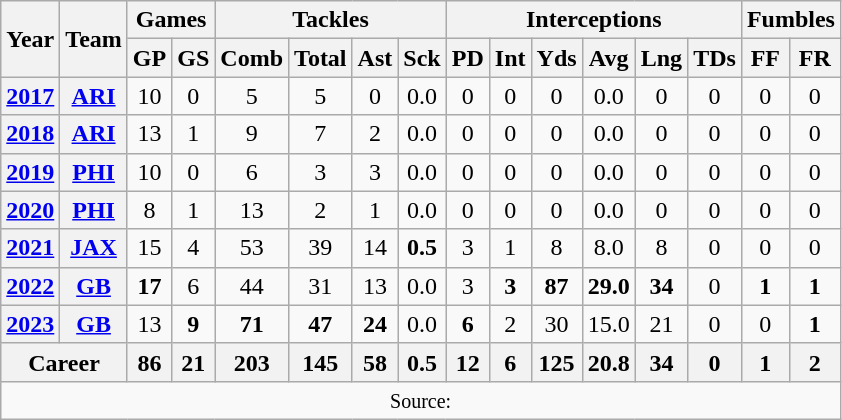<table class="wikitable" style="text-align: center;">
<tr>
<th rowspan="2">Year</th>
<th rowspan="2">Team</th>
<th colspan="2">Games</th>
<th colspan="4">Tackles</th>
<th colspan="6">Interceptions</th>
<th colspan="2">Fumbles</th>
</tr>
<tr>
<th>GP</th>
<th>GS</th>
<th>Comb</th>
<th>Total</th>
<th>Ast</th>
<th>Sck</th>
<th>PD</th>
<th>Int</th>
<th>Yds</th>
<th>Avg</th>
<th>Lng</th>
<th>TDs</th>
<th>FF</th>
<th>FR</th>
</tr>
<tr>
<th><a href='#'>2017</a></th>
<th><a href='#'>ARI</a></th>
<td>10</td>
<td>0</td>
<td>5</td>
<td>5</td>
<td>0</td>
<td>0.0</td>
<td>0</td>
<td>0</td>
<td>0</td>
<td>0.0</td>
<td>0</td>
<td>0</td>
<td>0</td>
<td>0</td>
</tr>
<tr>
<th><a href='#'>2018</a></th>
<th><a href='#'>ARI</a></th>
<td>13</td>
<td>1</td>
<td>9</td>
<td>7</td>
<td>2</td>
<td>0.0</td>
<td>0</td>
<td>0</td>
<td>0</td>
<td>0.0</td>
<td>0</td>
<td>0</td>
<td>0</td>
<td>0</td>
</tr>
<tr>
<th><a href='#'>2019</a></th>
<th><a href='#'>PHI</a></th>
<td>10</td>
<td>0</td>
<td>6</td>
<td>3</td>
<td>3</td>
<td>0.0</td>
<td>0</td>
<td>0</td>
<td>0</td>
<td>0.0</td>
<td>0</td>
<td>0</td>
<td>0</td>
<td>0</td>
</tr>
<tr>
<th><a href='#'>2020</a></th>
<th><a href='#'>PHI</a></th>
<td>8</td>
<td>1</td>
<td>13</td>
<td>2</td>
<td>1</td>
<td>0.0</td>
<td>0</td>
<td>0</td>
<td>0</td>
<td>0.0</td>
<td>0</td>
<td>0</td>
<td>0</td>
<td>0</td>
</tr>
<tr>
<th><a href='#'>2021</a></th>
<th><a href='#'>JAX</a></th>
<td>15</td>
<td>4</td>
<td>53</td>
<td>39</td>
<td>14</td>
<td><strong>0.5</strong></td>
<td>3</td>
<td>1</td>
<td>8</td>
<td>8.0</td>
<td>8</td>
<td>0</td>
<td>0</td>
<td>0</td>
</tr>
<tr>
<th><a href='#'>2022</a></th>
<th><a href='#'>GB</a></th>
<td><strong>17</strong></td>
<td>6</td>
<td>44</td>
<td>31</td>
<td>13</td>
<td>0.0</td>
<td>3</td>
<td><strong>3</strong></td>
<td><strong>87</strong></td>
<td><strong>29.0</strong></td>
<td><strong>34</strong></td>
<td>0</td>
<td><strong>1</strong></td>
<td><strong>1</strong></td>
</tr>
<tr>
<th><a href='#'>2023</a></th>
<th><a href='#'>GB</a></th>
<td>13</td>
<td><strong>9</strong></td>
<td><strong>71</strong></td>
<td><strong>47</strong></td>
<td><strong>24</strong></td>
<td>0.0</td>
<td><strong>6</strong></td>
<td>2</td>
<td>30</td>
<td>15.0</td>
<td>21</td>
<td>0</td>
<td>0</td>
<td><strong>1</strong></td>
</tr>
<tr>
<th colspan="2">Career</th>
<th>86</th>
<th>21</th>
<th>203</th>
<th>145</th>
<th>58</th>
<th>0.5</th>
<th>12</th>
<th>6</th>
<th>125</th>
<th>20.8</th>
<th>34</th>
<th>0</th>
<th>1</th>
<th>2</th>
</tr>
<tr>
<td colspan="18"><small>Source: </small></td>
</tr>
</table>
